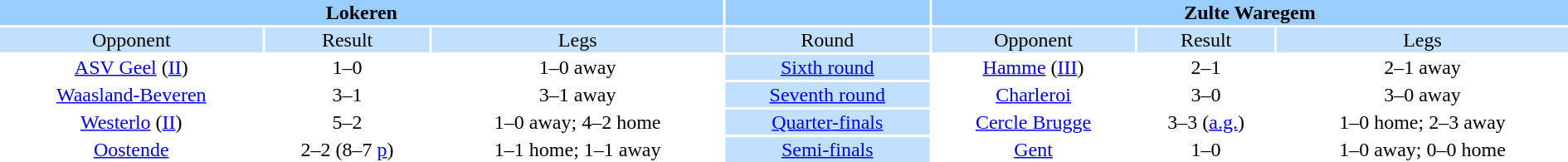<table width="100%" style="text-align:center">
<tr style="vertical-align:top; background:#9cf;">
<th colspan=3 style="width:1*">Lokeren</th>
<th></th>
<th colspan=3 style="width:1*">Zulte Waregem</th>
</tr>
<tr style="vertical-align:top; background:#c1e0ff;">
<td>Opponent</td>
<td>Result</td>
<td>Legs</td>
<td style="background:#c1e0ff;">Round</td>
<td>Opponent</td>
<td>Result</td>
<td>Legs</td>
</tr>
<tr>
<td><a href='#'>ASV Geel</a> (<a href='#'>II</a>)</td>
<td>1–0</td>
<td>1–0 away</td>
<td style="background:#c1e0ff;"><a href='#'>Sixth round</a></td>
<td><a href='#'>Hamme</a> (<a href='#'>III</a>)</td>
<td>2–1</td>
<td>2–1 away</td>
</tr>
<tr>
<td><a href='#'>Waasland-Beveren</a></td>
<td>3–1</td>
<td>3–1 away</td>
<td style="background:#c1e0ff;"><a href='#'>Seventh round</a></td>
<td><a href='#'>Charleroi</a></td>
<td>3–0</td>
<td>3–0 away</td>
</tr>
<tr>
<td><a href='#'>Westerlo</a> (<a href='#'>II</a>)</td>
<td>5–2</td>
<td>1–0 away; 4–2 home</td>
<td style="background:#c1e0ff;"><a href='#'>Quarter-finals</a></td>
<td><a href='#'>Cercle Brugge</a></td>
<td>3–3 (<a href='#'>a.g.</a>)</td>
<td>1–0 home; 2–3 away</td>
</tr>
<tr>
<td><a href='#'>Oostende</a></td>
<td>2–2 (8–7 <a href='#'>p</a>)</td>
<td>1–1 home; 1–1 away </td>
<td style="background:#c1e0ff;"><a href='#'>Semi-finals</a></td>
<td><a href='#'>Gent</a></td>
<td>1–0</td>
<td>1–0 away; 0–0 home</td>
</tr>
</table>
